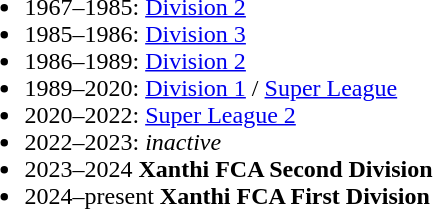<table>
<tr>
<td valign="top"><br><ul><li>1967–1985: <a href='#'>Division 2</a></li><li>1985–1986: <a href='#'>Division 3</a></li><li>1986–1989: <a href='#'>Division 2</a></li><li>1989–2020: <a href='#'>Division 1</a> / <a href='#'>Super League</a></li><li>2020–2022: <a href='#'>Super League 2</a></li><li>2022–2023: <em>inactive</em></li><li>2023–2024  <strong>Xanthi FCA Second Division</strong></li><li>2024–present  <strong>Xanthi FCA First Division</strong></li></ul></td>
</tr>
</table>
